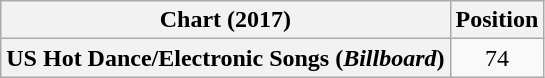<table class="wikitable plainrowheaders" style="text-align:center">
<tr>
<th scope="col">Chart (2017)</th>
<th scope="col">Position</th>
</tr>
<tr>
<th scope="row">US Hot Dance/Electronic Songs (<em>Billboard</em>)</th>
<td>74</td>
</tr>
</table>
